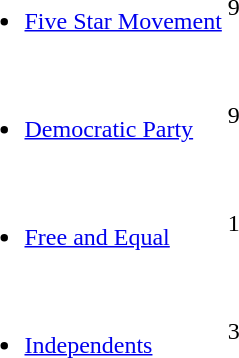<table>
<tr>
<td><br><ul><li><a href='#'>Five Star Movement</a></li></ul></td>
<td><div>9</div></td>
</tr>
<tr>
<td><br><ul><li><a href='#'>Democratic Party</a></li></ul></td>
<td><div>9</div></td>
</tr>
<tr>
<td><br><ul><li><a href='#'>Free and Equal</a></li></ul></td>
<td><div>1</div></td>
</tr>
<tr>
<td><br><ul><li><a href='#'>Independents</a></li></ul></td>
<td><div>3</div></td>
</tr>
</table>
